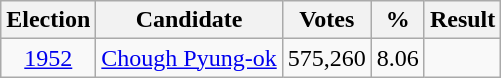<table class="wikitable" style="text-align:center">
<tr>
<th>Election</th>
<th>Candidate</th>
<th>Votes</th>
<th>%</th>
<th>Result</th>
</tr>
<tr>
<td><a href='#'>1952</a></td>
<td><a href='#'>Chough Pyung-ok</a></td>
<td>575,260</td>
<td>8.06</td>
<td></td>
</tr>
</table>
